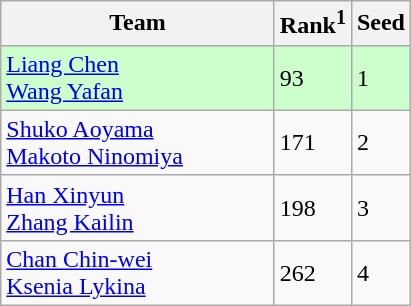<table class="sortable wikitable">
<tr>
<th width="175">Team</th>
<th>Rank<sup>1</sup></th>
<th>Seed</th>
</tr>
<tr style="background:#cfc;">
<td> <a href='#'>Liang Chen</a> <br>  <a href='#'>Wang Yafan</a></td>
<td>93</td>
<td>1</td>
</tr>
<tr>
<td> <a href='#'>Shuko Aoyama</a> <br>  <a href='#'>Makoto Ninomiya</a></td>
<td>171</td>
<td>2</td>
</tr>
<tr>
<td> <a href='#'>Han Xinyun</a> <br>  <a href='#'>Zhang Kailin</a></td>
<td>198</td>
<td>3</td>
</tr>
<tr>
<td> <a href='#'>Chan Chin-wei</a> <br>  <a href='#'>Ksenia Lykina</a></td>
<td>262</td>
<td>4</td>
</tr>
</table>
